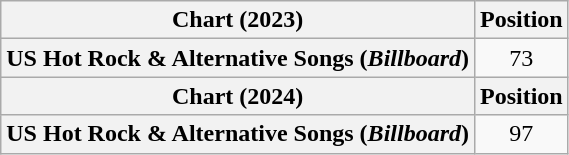<table class="wikitable plainrowheaders" style="text-align: center">
<tr>
<th scope="col">Chart (2023)</th>
<th scope="col">Position</th>
</tr>
<tr>
<th scope="row">US Hot Rock & Alternative Songs (<em>Billboard</em>)</th>
<td>73</td>
</tr>
<tr>
<th scope="col">Chart (2024)</th>
<th scope="col">Position</th>
</tr>
<tr>
<th scope="row">US Hot Rock & Alternative Songs (<em>Billboard</em>)</th>
<td>97</td>
</tr>
</table>
